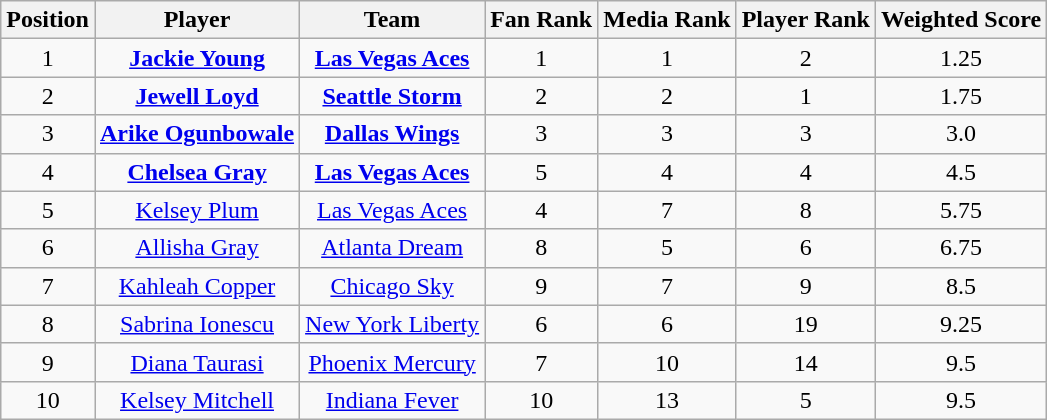<table class="wikitable" style="text-align:center">
<tr>
<th>Position</th>
<th>Player</th>
<th>Team</th>
<th>Fan Rank</th>
<th>Media Rank</th>
<th>Player Rank</th>
<th>Weighted Score</th>
</tr>
<tr>
<td>1</td>
<td><strong><a href='#'>Jackie Young</a></strong></td>
<td><strong><a href='#'>Las Vegas Aces</a></strong></td>
<td>1</td>
<td>1</td>
<td>2</td>
<td>1.25</td>
</tr>
<tr>
<td>2</td>
<td><strong><a href='#'>Jewell Loyd</a></strong></td>
<td><strong><a href='#'>Seattle Storm</a></strong></td>
<td>2</td>
<td>2</td>
<td>1</td>
<td>1.75</td>
</tr>
<tr>
<td>3</td>
<td><strong><a href='#'>Arike Ogunbowale</a></strong></td>
<td><strong><a href='#'>Dallas Wings</a></strong></td>
<td>3</td>
<td>3</td>
<td>3</td>
<td>3.0</td>
</tr>
<tr>
<td>4</td>
<td><strong><a href='#'>Chelsea Gray</a></strong></td>
<td><strong><a href='#'>Las Vegas Aces</a></strong></td>
<td>5</td>
<td>4</td>
<td>4</td>
<td>4.5</td>
</tr>
<tr>
<td>5</td>
<td><a href='#'>Kelsey Plum</a></td>
<td><a href='#'>Las Vegas Aces</a></td>
<td>4</td>
<td>7</td>
<td>8</td>
<td>5.75</td>
</tr>
<tr>
<td>6</td>
<td><a href='#'>Allisha Gray</a></td>
<td><a href='#'>Atlanta Dream</a></td>
<td>8</td>
<td>5</td>
<td>6</td>
<td>6.75</td>
</tr>
<tr>
<td>7</td>
<td><a href='#'>Kahleah Copper</a></td>
<td><a href='#'>Chicago Sky</a></td>
<td>9</td>
<td>7</td>
<td>9</td>
<td>8.5</td>
</tr>
<tr>
<td>8</td>
<td><a href='#'>Sabrina Ionescu</a></td>
<td><a href='#'>New York Liberty</a></td>
<td>6</td>
<td>6</td>
<td>19</td>
<td>9.25</td>
</tr>
<tr>
<td>9</td>
<td><a href='#'>Diana Taurasi</a></td>
<td><a href='#'>Phoenix Mercury</a></td>
<td>7</td>
<td>10</td>
<td>14</td>
<td>9.5</td>
</tr>
<tr>
<td>10</td>
<td><a href='#'>Kelsey Mitchell</a></td>
<td><a href='#'>Indiana Fever</a></td>
<td>10</td>
<td>13</td>
<td>5</td>
<td>9.5</td>
</tr>
</table>
